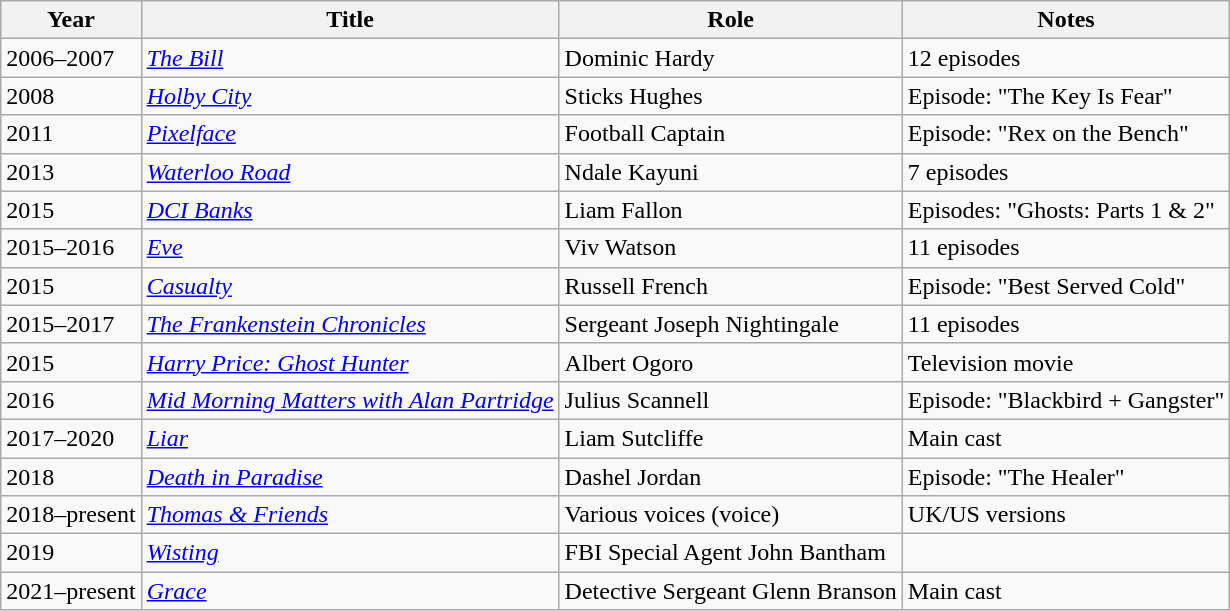<table class="wikitable sortable">
<tr>
<th>Year</th>
<th>Title</th>
<th>Role</th>
<th>Notes</th>
</tr>
<tr>
<td>2006–2007</td>
<td><em><a href='#'>The Bill</a></em></td>
<td>Dominic Hardy</td>
<td>12 episodes</td>
</tr>
<tr>
<td>2008</td>
<td><em><a href='#'>Holby City</a></em></td>
<td>Sticks Hughes</td>
<td>Episode: "The Key Is Fear"</td>
</tr>
<tr>
<td>2011</td>
<td><em><a href='#'>Pixelface</a></em></td>
<td>Football Captain</td>
<td>Episode: "Rex on the Bench"</td>
</tr>
<tr>
<td>2013</td>
<td><em><a href='#'>Waterloo Road</a></em></td>
<td>Ndale Kayuni</td>
<td>7 episodes</td>
</tr>
<tr>
<td>2015</td>
<td><em><a href='#'>DCI Banks</a></em></td>
<td>Liam Fallon</td>
<td>Episodes: "Ghosts: Parts 1 & 2"</td>
</tr>
<tr>
<td>2015–2016</td>
<td><em><a href='#'>Eve</a></em></td>
<td>Viv Watson</td>
<td>11 episodes</td>
</tr>
<tr>
<td>2015</td>
<td><em><a href='#'>Casualty</a></em></td>
<td>Russell French</td>
<td>Episode: "Best Served Cold"</td>
</tr>
<tr>
<td>2015–2017</td>
<td><em><a href='#'>The Frankenstein Chronicles</a></em></td>
<td>Sergeant Joseph Nightingale</td>
<td>11 episodes</td>
</tr>
<tr>
<td>2015</td>
<td><em><a href='#'>Harry Price: Ghost Hunter</a></em></td>
<td>Albert Ogoro</td>
<td>Television movie</td>
</tr>
<tr>
<td>2016</td>
<td><em><a href='#'>Mid Morning Matters with Alan Partridge</a></em></td>
<td>Julius Scannell</td>
<td>Episode: "Blackbird + Gangster"</td>
</tr>
<tr>
<td>2017–2020</td>
<td><em><a href='#'>Liar</a></em></td>
<td>Liam Sutcliffe</td>
<td>Main cast</td>
</tr>
<tr>
<td>2018</td>
<td><em><a href='#'>Death in Paradise</a></em></td>
<td>Dashel Jordan</td>
<td>Episode: "The Healer"</td>
</tr>
<tr>
<td>2018–present</td>
<td><em><a href='#'>Thomas & Friends</a></em></td>
<td>Various voices (voice)</td>
<td>UK/US versions</td>
</tr>
<tr>
<td>2019</td>
<td><em><a href='#'>Wisting</a></em></td>
<td>FBI Special Agent John Bantham</td>
<td></td>
</tr>
<tr>
<td>2021–present</td>
<td><em><a href='#'>Grace</a></em></td>
<td>Detective Sergeant Glenn Branson</td>
<td>Main cast</td>
</tr>
</table>
